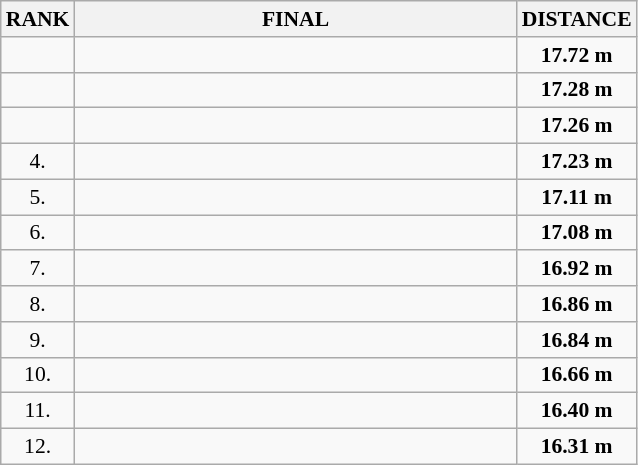<table class="wikitable" style="border-collapse: collapse; font-size: 90%;">
<tr>
<th>RANK</th>
<th style="width: 20em">FINAL</th>
<th style="width: 5em">DISTANCE</th>
</tr>
<tr>
<td align="center"></td>
<td></td>
<td align="center"><strong>17.72 m</strong></td>
</tr>
<tr>
<td align="center"></td>
<td></td>
<td align="center"><strong>17.28 m</strong></td>
</tr>
<tr>
<td align="center"></td>
<td></td>
<td align="center"><strong>17.26 m</strong></td>
</tr>
<tr>
<td align="center">4.</td>
<td></td>
<td align="center"><strong>17.23 m</strong></td>
</tr>
<tr>
<td align="center">5.</td>
<td></td>
<td align="center"><strong>17.11 m</strong></td>
</tr>
<tr>
<td align="center">6.</td>
<td></td>
<td align="center"><strong>17.08 m</strong></td>
</tr>
<tr>
<td align="center">7.</td>
<td></td>
<td align="center"><strong>16.92 m</strong></td>
</tr>
<tr>
<td align="center">8.</td>
<td></td>
<td align="center"><strong>16.86 m</strong></td>
</tr>
<tr>
<td align="center">9.</td>
<td></td>
<td align="center"><strong>16.84 m</strong></td>
</tr>
<tr>
<td align="center">10.</td>
<td></td>
<td align="center"><strong>16.66 m</strong></td>
</tr>
<tr>
<td align="center">11.</td>
<td></td>
<td align="center"><strong>16.40 m</strong></td>
</tr>
<tr>
<td align="center">12.</td>
<td></td>
<td align="center"><strong>16.31 m</strong></td>
</tr>
</table>
